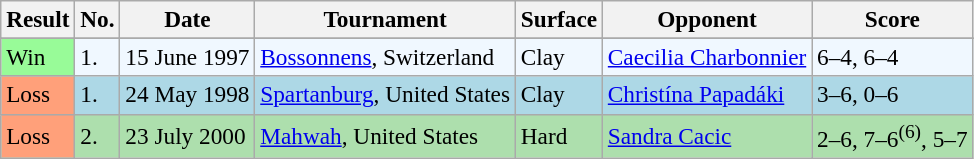<table class="sortable wikitable" style="font-size:97%;">
<tr>
<th>Result</th>
<th>No.</th>
<th>Date</th>
<th>Tournament</th>
<th>Surface</th>
<th>Opponent</th>
<th>Score</th>
</tr>
<tr>
</tr>
<tr style="background:#f0f8ff;">
<td style="background:#98fb98;">Win</td>
<td>1.</td>
<td>15 June 1997</td>
<td><a href='#'>Bossonnens</a>, Switzerland</td>
<td>Clay</td>
<td> <a href='#'>Caecilia Charbonnier</a></td>
<td>6–4, 6–4</td>
</tr>
<tr style="background:lightblue;">
<td style="background:#ffa07a;">Loss</td>
<td>1.</td>
<td>24 May 1998</td>
<td><a href='#'>Spartanburg</a>, United States</td>
<td>Clay</td>
<td> <a href='#'>Christína Papadáki</a></td>
<td>3–6, 0–6</td>
</tr>
<tr style="background:#addfad;">
<td style="background:#ffa07a;">Loss</td>
<td>2.</td>
<td>23 July 2000</td>
<td><a href='#'>Mahwah</a>, United States</td>
<td>Hard</td>
<td> <a href='#'>Sandra Cacic</a></td>
<td>2–6, 7–6<sup>(6)</sup>, 5–7</td>
</tr>
</table>
